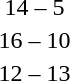<table style="text-align:center">
<tr>
<th width=200></th>
<th width=100></th>
<th width=200></th>
</tr>
<tr>
<td align=right><strong></strong></td>
<td>14 – 5</td>
<td align=left></td>
</tr>
<tr>
<td align=right><strong></strong></td>
<td>16 – 10</td>
<td align=left></td>
</tr>
<tr>
<td align=right></td>
<td>12 – 13</td>
<td align=left><strong></strong></td>
</tr>
</table>
